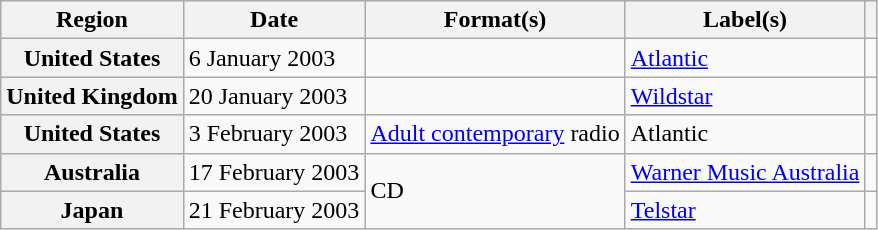<table class="wikitable plainrowheaders">
<tr>
<th scope="col">Region</th>
<th scope="col">Date</th>
<th scope="col">Format(s)</th>
<th scope="col">Label(s)</th>
<th scope="col"></th>
</tr>
<tr>
<th scope="row">United States</th>
<td>6 January 2003</td>
<td></td>
<td><a href='#'>Atlantic</a></td>
<td align="center"></td>
</tr>
<tr>
<th scope="row">United Kingdom</th>
<td>20 January 2003</td>
<td></td>
<td><a href='#'>Wildstar</a></td>
<td align="center"></td>
</tr>
<tr>
<th scope="row">United States</th>
<td>3 February 2003</td>
<td><a href='#'>Adult contemporary</a> radio</td>
<td>Atlantic</td>
<td align="center"></td>
</tr>
<tr>
<th scope="row">Australia</th>
<td>17 February 2003</td>
<td rowspan="2">CD</td>
<td><a href='#'>Warner Music Australia</a></td>
<td align="center"></td>
</tr>
<tr>
<th scope="row">Japan</th>
<td>21 February 2003</td>
<td><a href='#'>Telstar</a></td>
<td align="center"></td>
</tr>
</table>
